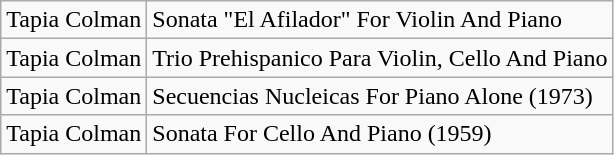<table class="wikitable">
<tr>
<td>Tapia Colman</td>
<td>Sonata "El Afilador" For Violin And Piano</td>
</tr>
<tr>
<td>Tapia Colman</td>
<td>Trio Prehispanico Para Violin, Cello And Piano</td>
</tr>
<tr>
<td>Tapia Colman</td>
<td>Secuencias Nucleicas For Piano Alone (1973)</td>
</tr>
<tr>
<td>Tapia Colman</td>
<td>Sonata For Cello And Piano (1959)</td>
</tr>
</table>
